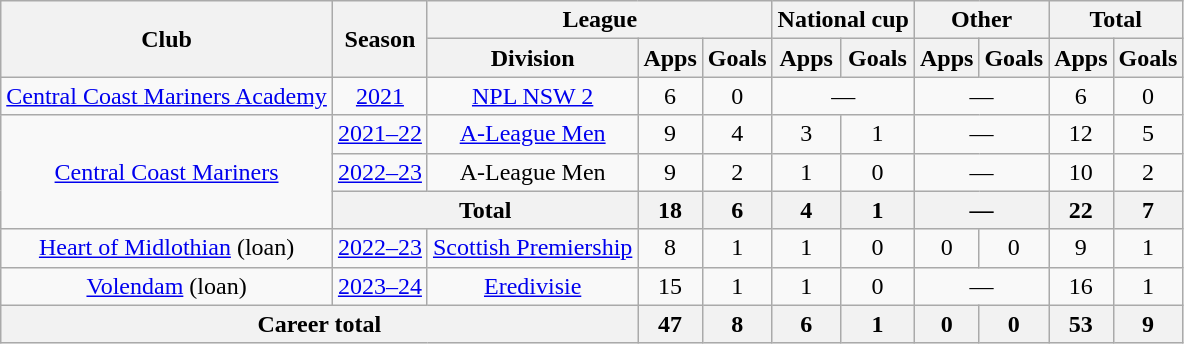<table class="wikitable" style="text-align:center">
<tr>
<th rowspan="2">Club</th>
<th rowspan="2">Season</th>
<th colspan="3">League</th>
<th colspan="2">National cup</th>
<th colspan="2">Other</th>
<th colspan="2">Total</th>
</tr>
<tr>
<th>Division</th>
<th>Apps</th>
<th>Goals</th>
<th>Apps</th>
<th>Goals</th>
<th>Apps</th>
<th>Goals</th>
<th>Apps</th>
<th>Goals</th>
</tr>
<tr>
<td><a href='#'>Central Coast Mariners Academy</a></td>
<td><a href='#'>2021</a></td>
<td><a href='#'>NPL NSW 2</a></td>
<td>6</td>
<td>0</td>
<td colspan="2">—</td>
<td colspan="2">—</td>
<td>6</td>
<td>0</td>
</tr>
<tr>
<td rowspan="3"><a href='#'>Central Coast Mariners</a></td>
<td><a href='#'>2021–22</a></td>
<td><a href='#'>A-League Men</a></td>
<td>9</td>
<td>4</td>
<td>3</td>
<td>1</td>
<td colspan="2">—</td>
<td>12</td>
<td>5</td>
</tr>
<tr>
<td><a href='#'>2022–23</a></td>
<td>A-League Men</td>
<td>9</td>
<td>2</td>
<td>1</td>
<td>0</td>
<td colspan="2">—</td>
<td>10</td>
<td>2</td>
</tr>
<tr>
<th colspan="2">Total</th>
<th>18</th>
<th>6</th>
<th>4</th>
<th>1</th>
<th colspan="2">—</th>
<th>22</th>
<th>7</th>
</tr>
<tr>
<td><a href='#'>Heart of Midlothian</a> (loan)</td>
<td><a href='#'>2022–23</a></td>
<td><a href='#'>Scottish Premiership</a></td>
<td>8</td>
<td>1</td>
<td>1</td>
<td>0</td>
<td>0</td>
<td>0</td>
<td>9</td>
<td>1</td>
</tr>
<tr>
<td><a href='#'>Volendam</a> (loan)</td>
<td><a href='#'>2023–24</a></td>
<td><a href='#'>Eredivisie</a></td>
<td>15</td>
<td>1</td>
<td>1</td>
<td>0</td>
<td colspan="2">—</td>
<td>16</td>
<td>1</td>
</tr>
<tr>
<th colspan="3">Career total</th>
<th>47</th>
<th>8</th>
<th>6</th>
<th>1</th>
<th>0</th>
<th>0</th>
<th>53</th>
<th>9</th>
</tr>
</table>
